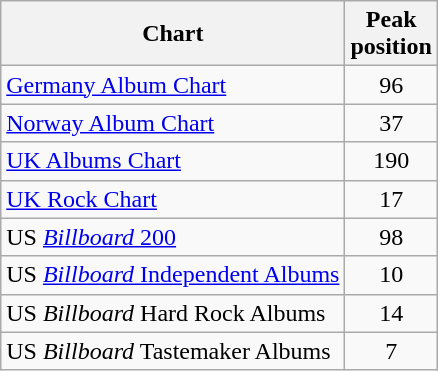<table class="wikitable sortable">
<tr>
<th align="left">Chart</th>
<th style="text-align:center;">Peak<br>position</th>
</tr>
<tr>
<td align="left"><a href='#'>Germany Album Chart</a></td>
<td style="text-align:center;">96</td>
</tr>
<tr>
<td align="left"><a href='#'>Norway Album Chart</a></td>
<td style="text-align:center;">37</td>
</tr>
<tr>
<td align="left"><a href='#'>UK Albums Chart</a></td>
<td style="text-align:center;">190</td>
</tr>
<tr>
<td align="left"><a href='#'>UK Rock Chart</a></td>
<td style="text-align:center;">17</td>
</tr>
<tr>
<td align="left">US <a href='#'><em>Billboard</em> 200</a></td>
<td style="text-align:center;">98</td>
</tr>
<tr>
<td align="left">US <a href='#'><em>Billboard</em> Independent Albums</a></td>
<td style="text-align:center;">10</td>
</tr>
<tr>
<td align="left">US <em>Billboard</em> Hard Rock Albums</td>
<td style="text-align:center;">14</td>
</tr>
<tr>
<td align="left">US <em>Billboard</em> Tastemaker Albums</td>
<td style="text-align:center;">7</td>
</tr>
</table>
